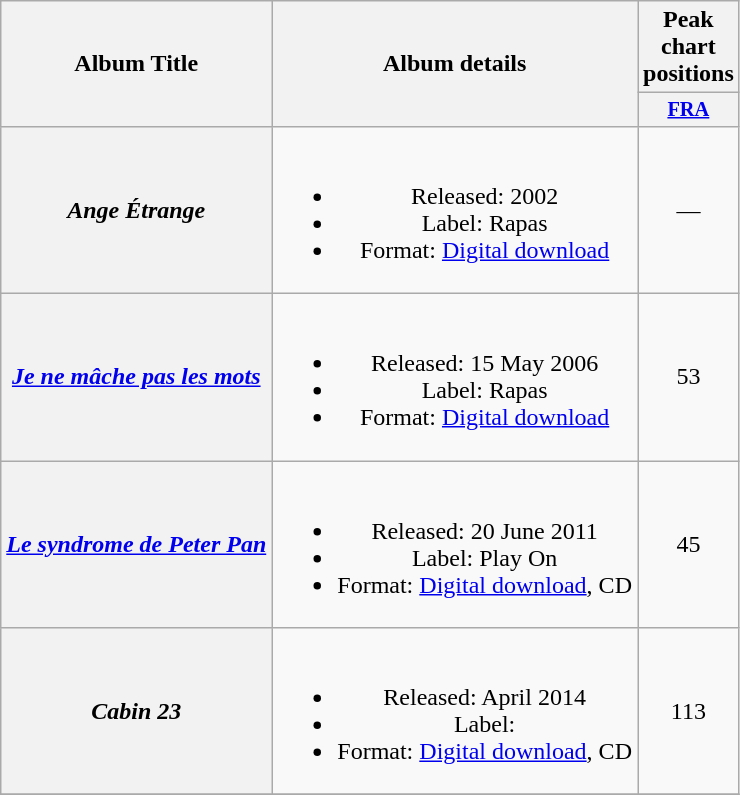<table class="wikitable plainrowheaders" style="text-align:center;" border="1">
<tr>
<th scope="col" rowspan="2">Album Title</th>
<th scope="col" rowspan="2">Album details</th>
<th scope="col" colspan="1">Peak chart positions</th>
</tr>
<tr>
<th scope="col" style="width:3em;font-size:85%;"><a href='#'>FRA</a></th>
</tr>
<tr>
<th scope="row"><em>Ange Étrange</em></th>
<td><br><ul><li>Released: 2002</li><li>Label: Rapas</li><li>Format: <a href='#'>Digital download</a></li></ul></td>
<td>—</td>
</tr>
<tr>
<th scope="row"><em><a href='#'>Je ne mâche pas les mots</a></em></th>
<td><br><ul><li>Released: 15 May 2006</li><li>Label: Rapas</li><li>Format: <a href='#'>Digital download</a></li></ul></td>
<td>53</td>
</tr>
<tr>
<th scope="row"><em><a href='#'>Le syndrome de Peter Pan</a></em></th>
<td><br><ul><li>Released: 20 June 2011</li><li>Label: Play On</li><li>Format: <a href='#'>Digital download</a>, CD</li></ul></td>
<td>45</td>
</tr>
<tr>
<th scope="row"><em>Cabin 23</em></th>
<td><br><ul><li>Released: April 2014</li><li>Label:</li><li>Format: <a href='#'>Digital download</a>, CD</li></ul></td>
<td>113</td>
</tr>
<tr>
</tr>
</table>
